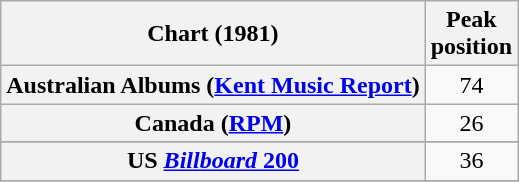<table class="wikitable sortable plainrowheaders" style="text-align:center">
<tr>
<th scope="col">Chart (1981)</th>
<th scope="col">Peak<br>position</th>
</tr>
<tr>
<th scope="row">Australian Albums (<a href='#'>Kent Music Report</a>)</th>
<td>74</td>
</tr>
<tr>
<th scope="row">Canada (<a href='#'>RPM</a>)</th>
<td align="center">26</td>
</tr>
<tr>
</tr>
<tr>
</tr>
<tr>
</tr>
<tr>
</tr>
<tr>
<th scope="row">US <a href='#'><em>Billboard</em> 200</a></th>
<td>36</td>
</tr>
<tr>
</tr>
</table>
